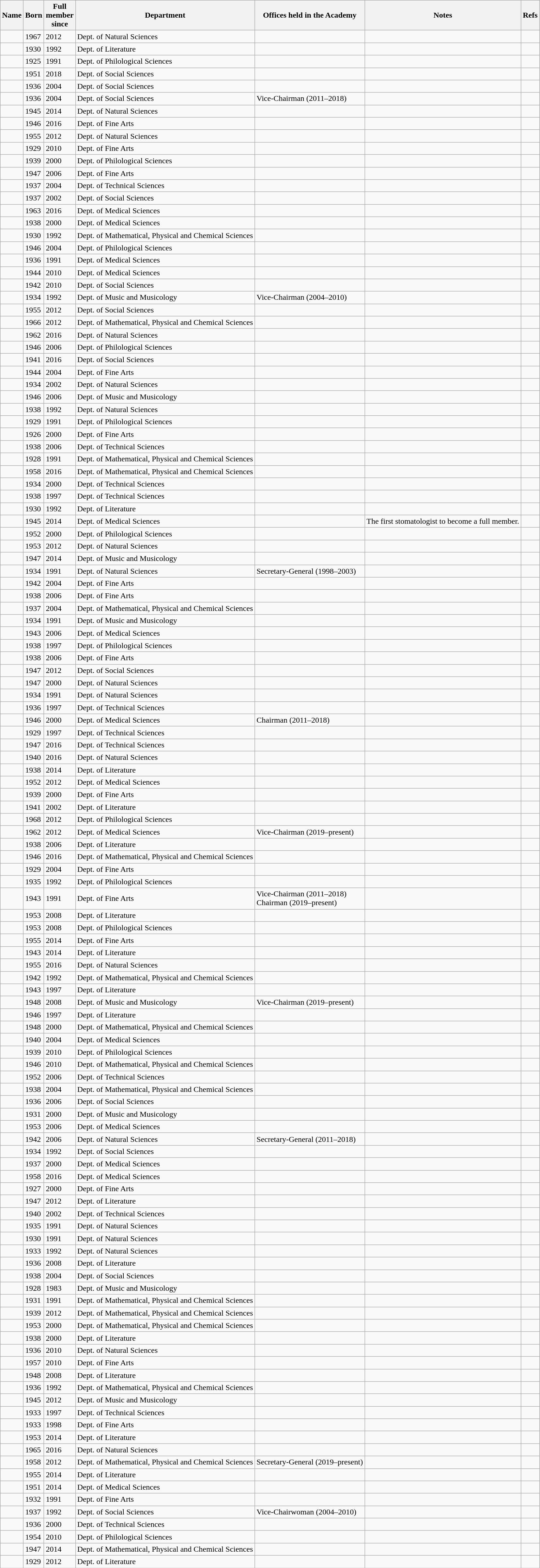<table class="wikitable sortable">
<tr>
<th>Name</th>
<th>Born</th>
<th>Full<br>member<br>since</th>
<th>Department</th>
<th class="unsortable">Offices held in the Academy</th>
<th class="unsortable">Notes</th>
<th class="unsortable">Refs</th>
</tr>
<tr>
<td></td>
<td>1967</td>
<td>2012</td>
<td>Dept. of Natural Sciences</td>
<td></td>
<td></td>
<td></td>
</tr>
<tr>
<td></td>
<td>1930</td>
<td>1992</td>
<td>Dept. of Literature</td>
<td></td>
<td></td>
<td></td>
</tr>
<tr>
<td></td>
<td>1925</td>
<td>1991</td>
<td>Dept. of Philological Sciences</td>
<td></td>
<td></td>
<td></td>
</tr>
<tr>
<td></td>
<td>1951</td>
<td>2018</td>
<td>Dept. of Social Sciences</td>
<td></td>
<td></td>
<td></td>
</tr>
<tr>
<td></td>
<td>1936</td>
<td>2004</td>
<td>Dept. of Social Sciences</td>
<td></td>
<td></td>
<td></td>
</tr>
<tr>
<td></td>
<td>1936</td>
<td>2004</td>
<td>Dept. of Social Sciences</td>
<td>Vice-Chairman (2011–2018)</td>
<td></td>
<td></td>
</tr>
<tr>
<td></td>
<td>1945</td>
<td>2014</td>
<td>Dept. of Natural Sciences</td>
<td></td>
<td></td>
<td></td>
</tr>
<tr>
<td></td>
<td>1946</td>
<td>2016</td>
<td>Dept. of Fine Arts</td>
<td></td>
<td></td>
<td></td>
</tr>
<tr>
<td></td>
<td>1955</td>
<td>2012</td>
<td>Dept. of Natural Sciences</td>
<td></td>
<td></td>
<td></td>
</tr>
<tr>
<td></td>
<td>1929</td>
<td>2010</td>
<td>Dept. of Fine Arts</td>
<td></td>
<td></td>
<td></td>
</tr>
<tr>
<td></td>
<td>1939</td>
<td>2000</td>
<td>Dept. of Philological Sciences</td>
<td></td>
<td></td>
<td></td>
</tr>
<tr>
<td></td>
<td>1947</td>
<td>2006</td>
<td>Dept. of Fine Arts</td>
<td></td>
<td></td>
<td></td>
</tr>
<tr>
<td></td>
<td>1937</td>
<td>2004</td>
<td>Dept. of Technical Sciences</td>
<td></td>
<td></td>
<td></td>
</tr>
<tr>
<td></td>
<td>1937</td>
<td>2002</td>
<td>Dept. of Social Sciences</td>
<td></td>
<td></td>
<td></td>
</tr>
<tr>
<td></td>
<td>1963</td>
<td>2016</td>
<td>Dept. of Medical Sciences</td>
<td></td>
<td></td>
<td></td>
</tr>
<tr>
<td></td>
<td>1938</td>
<td>2000</td>
<td>Dept. of Medical Sciences</td>
<td></td>
<td></td>
<td></td>
</tr>
<tr>
<td></td>
<td>1930</td>
<td>1992</td>
<td>Dept. of Mathematical, Physical and Chemical Sciences</td>
<td></td>
<td></td>
<td></td>
</tr>
<tr>
<td></td>
<td>1946</td>
<td>2004</td>
<td>Dept. of Philological Sciences</td>
<td></td>
<td></td>
<td></td>
</tr>
<tr>
<td></td>
<td>1936</td>
<td>1991</td>
<td>Dept. of Medical Sciences</td>
<td></td>
<td></td>
<td></td>
</tr>
<tr>
<td></td>
<td>1944</td>
<td>2010</td>
<td>Dept. of Medical Sciences</td>
<td></td>
<td></td>
<td></td>
</tr>
<tr>
<td></td>
<td>1942</td>
<td>2010</td>
<td>Dept. of Social Sciences</td>
<td></td>
<td></td>
<td></td>
</tr>
<tr>
<td></td>
<td>1934</td>
<td>1992</td>
<td>Dept. of Music and Musicology</td>
<td>Vice-Chairman (2004–2010)</td>
<td></td>
<td></td>
</tr>
<tr>
<td></td>
<td>1955</td>
<td>2012</td>
<td>Dept. of Social Sciences</td>
<td></td>
<td></td>
<td></td>
</tr>
<tr>
<td></td>
<td>1966</td>
<td>2012</td>
<td>Dept. of Mathematical, Physical and Chemical Sciences</td>
<td></td>
<td></td>
<td></td>
</tr>
<tr>
<td></td>
<td>1962</td>
<td>2016</td>
<td>Dept. of Natural Sciences</td>
<td></td>
<td></td>
<td></td>
</tr>
<tr>
<td></td>
<td>1946</td>
<td>2006</td>
<td>Dept. of Philological Sciences</td>
<td></td>
<td></td>
<td></td>
</tr>
<tr>
<td></td>
<td>1941</td>
<td>2016</td>
<td>Dept. of Social Sciences</td>
<td></td>
<td></td>
<td></td>
</tr>
<tr>
<td></td>
<td>1944</td>
<td>2004</td>
<td>Dept. of Fine Arts</td>
<td></td>
<td></td>
<td></td>
</tr>
<tr>
<td></td>
<td>1934</td>
<td>2002</td>
<td>Dept. of Natural Sciences</td>
<td></td>
<td></td>
<td></td>
</tr>
<tr>
<td></td>
<td>1946</td>
<td>2006</td>
<td>Dept. of Music and Musicology</td>
<td></td>
<td></td>
<td></td>
</tr>
<tr>
<td></td>
<td>1938</td>
<td>1992</td>
<td>Dept. of Natural Sciences</td>
<td></td>
<td></td>
<td></td>
</tr>
<tr>
<td></td>
<td>1929</td>
<td>1991</td>
<td>Dept. of Philological Sciences</td>
<td></td>
<td></td>
<td></td>
</tr>
<tr>
<td></td>
<td>1926</td>
<td>2000</td>
<td>Dept. of Fine Arts</td>
<td></td>
<td></td>
<td></td>
</tr>
<tr>
<td></td>
<td>1938</td>
<td>2006</td>
<td>Dept. of Technical Sciences</td>
<td></td>
<td></td>
<td></td>
</tr>
<tr>
<td></td>
<td>1928</td>
<td>1991</td>
<td>Dept. of Mathematical, Physical and Chemical Sciences</td>
<td></td>
<td></td>
<td></td>
</tr>
<tr>
<td></td>
<td>1958</td>
<td>2016</td>
<td>Dept. of Mathematical, Physical and Chemical Sciences</td>
<td></td>
<td></td>
<td></td>
</tr>
<tr>
<td></td>
<td>1934</td>
<td>2000</td>
<td>Dept. of Technical Sciences</td>
<td></td>
<td></td>
<td></td>
</tr>
<tr>
<td></td>
<td>1938</td>
<td>1997</td>
<td>Dept. of Technical Sciences</td>
<td></td>
<td></td>
<td></td>
</tr>
<tr>
<td></td>
<td>1930</td>
<td>1992</td>
<td>Dept. of Literature</td>
<td></td>
<td></td>
<td></td>
</tr>
<tr>
<td></td>
<td>1945</td>
<td>2014</td>
<td>Dept. of Medical Sciences</td>
<td></td>
<td>The first stomatologist to become a full member.</td>
<td></td>
</tr>
<tr>
<td></td>
<td>1952</td>
<td>2000</td>
<td>Dept. of Philological Sciences</td>
<td></td>
<td></td>
<td></td>
</tr>
<tr>
<td></td>
<td>1953</td>
<td>2012</td>
<td>Dept. of Natural Sciences</td>
<td></td>
<td></td>
<td></td>
</tr>
<tr>
<td></td>
<td>1947</td>
<td>2014</td>
<td>Dept. of Music and Musicology</td>
<td></td>
<td></td>
<td></td>
</tr>
<tr>
<td></td>
<td>1934</td>
<td>1991</td>
<td>Dept. of Natural Sciences</td>
<td>Secretary-General (1998–2003)</td>
<td></td>
<td></td>
</tr>
<tr>
<td></td>
<td>1942</td>
<td>2004</td>
<td>Dept. of Fine Arts</td>
<td></td>
<td></td>
<td></td>
</tr>
<tr>
<td></td>
<td>1938</td>
<td>2006</td>
<td>Dept. of Fine Arts</td>
<td></td>
<td></td>
<td></td>
</tr>
<tr>
<td></td>
<td>1937</td>
<td>2004</td>
<td>Dept. of Mathematical, Physical and Chemical Sciences</td>
<td></td>
<td></td>
<td></td>
</tr>
<tr>
<td></td>
<td>1934</td>
<td>1991</td>
<td>Dept. of Music and Musicology</td>
<td></td>
<td></td>
<td></td>
</tr>
<tr>
<td></td>
<td>1943</td>
<td>2006</td>
<td>Dept. of Medical Sciences</td>
<td></td>
<td></td>
<td></td>
</tr>
<tr>
<td></td>
<td>1938</td>
<td>1997</td>
<td>Dept. of Philological Sciences</td>
<td></td>
<td></td>
<td></td>
</tr>
<tr>
<td></td>
<td>1938</td>
<td>2006</td>
<td>Dept. of Fine Arts</td>
<td></td>
<td></td>
<td></td>
</tr>
<tr>
<td></td>
<td>1947</td>
<td>2012</td>
<td>Dept. of Social Sciences</td>
<td></td>
<td></td>
<td></td>
</tr>
<tr>
<td></td>
<td>1947</td>
<td>2000</td>
<td>Dept. of Natural Sciences</td>
<td></td>
<td></td>
<td></td>
</tr>
<tr>
<td></td>
<td>1934</td>
<td>1991</td>
<td>Dept. of Natural Sciences</td>
<td></td>
<td></td>
<td></td>
</tr>
<tr>
<td></td>
<td>1936</td>
<td>1997</td>
<td>Dept. of Technical Sciences</td>
<td></td>
<td></td>
<td></td>
</tr>
<tr>
<td></td>
<td>1946</td>
<td>2000</td>
<td>Dept. of Medical Sciences</td>
<td>Chairman (2011–2018)</td>
<td></td>
<td></td>
</tr>
<tr>
<td></td>
<td>1929</td>
<td>1997</td>
<td>Dept. of Technical Sciences</td>
<td></td>
<td></td>
<td></td>
</tr>
<tr>
<td></td>
<td>1947</td>
<td>2016</td>
<td>Dept. of Technical Sciences</td>
<td></td>
<td></td>
<td></td>
</tr>
<tr>
<td></td>
<td>1940</td>
<td>2016</td>
<td>Dept. of Natural Sciences</td>
<td></td>
<td></td>
<td></td>
</tr>
<tr>
<td></td>
<td>1938</td>
<td>2014</td>
<td>Dept. of Literature</td>
<td></td>
<td></td>
<td></td>
</tr>
<tr>
<td></td>
<td>1952</td>
<td>2012</td>
<td>Dept. of Medical Sciences</td>
<td></td>
<td></td>
<td></td>
</tr>
<tr>
<td></td>
<td>1939</td>
<td>2000</td>
<td>Dept. of Fine Arts</td>
<td></td>
<td></td>
<td></td>
</tr>
<tr>
<td></td>
<td>1941</td>
<td>2002</td>
<td>Dept. of Literature</td>
<td></td>
<td></td>
<td></td>
</tr>
<tr>
<td></td>
<td>1968</td>
<td>2012</td>
<td>Dept. of Philological Sciences</td>
<td></td>
<td></td>
<td></td>
</tr>
<tr>
<td></td>
<td>1962</td>
<td>2012</td>
<td>Dept. of Medical Sciences</td>
<td>Vice-Chairman (2019–present)</td>
<td></td>
<td></td>
</tr>
<tr>
<td></td>
<td>1938</td>
<td>2006</td>
<td>Dept. of Literature</td>
<td></td>
<td></td>
<td></td>
</tr>
<tr>
<td></td>
<td>1946</td>
<td>2016</td>
<td>Dept. of Mathematical, Physical and Chemical Sciences</td>
<td></td>
<td></td>
<td></td>
</tr>
<tr>
<td></td>
<td>1929</td>
<td>2004</td>
<td>Dept. of Fine Arts</td>
<td></td>
<td></td>
<td></td>
</tr>
<tr>
<td></td>
<td>1935</td>
<td>1992</td>
<td>Dept. of Philological Sciences</td>
<td></td>
<td></td>
<td></td>
</tr>
<tr>
<td></td>
<td>1943</td>
<td>1991</td>
<td>Dept. of Fine Arts</td>
<td>Vice-Chairman (2011–2018)<br>Chairman (2019–present)</td>
<td></td>
<td></td>
</tr>
<tr>
<td></td>
<td>1953</td>
<td>2008</td>
<td>Dept. of Literature</td>
<td></td>
<td></td>
<td></td>
</tr>
<tr>
<td></td>
<td>1953</td>
<td>2008</td>
<td>Dept. of Philological Sciences</td>
<td></td>
<td></td>
<td></td>
</tr>
<tr>
<td></td>
<td>1955</td>
<td>2014</td>
<td>Dept. of Fine Arts</td>
<td></td>
<td></td>
<td></td>
</tr>
<tr>
<td></td>
<td>1943</td>
<td>2014</td>
<td>Dept. of Literature</td>
<td></td>
<td></td>
<td></td>
</tr>
<tr>
<td></td>
<td>1955</td>
<td>2016</td>
<td>Dept. of Natural Sciences</td>
<td></td>
<td></td>
<td></td>
</tr>
<tr>
<td></td>
<td>1942</td>
<td>1992</td>
<td>Dept. of Mathematical, Physical and Chemical Sciences</td>
<td></td>
<td></td>
<td></td>
</tr>
<tr>
<td></td>
<td>1943</td>
<td>1997</td>
<td>Dept. of Literature</td>
<td></td>
<td></td>
<td></td>
</tr>
<tr>
<td></td>
<td>1948</td>
<td>2008</td>
<td>Dept. of Music and Musicology</td>
<td>Vice-Chairman (2019–present)</td>
<td></td>
<td></td>
</tr>
<tr>
<td></td>
<td>1946</td>
<td>1997</td>
<td>Dept. of Literature</td>
<td></td>
<td></td>
<td></td>
</tr>
<tr>
<td></td>
<td>1948</td>
<td>2000</td>
<td>Dept. of Mathematical, Physical and Chemical Sciences</td>
<td></td>
<td></td>
<td></td>
</tr>
<tr>
<td></td>
<td>1940</td>
<td>2004</td>
<td>Dept. of Medical Sciences</td>
<td></td>
<td></td>
<td></td>
</tr>
<tr>
<td></td>
<td>1939</td>
<td>2010</td>
<td>Dept. of Philological Sciences</td>
<td></td>
<td></td>
<td></td>
</tr>
<tr>
<td></td>
<td>1946</td>
<td>2010</td>
<td>Dept. of Mathematical, Physical and Chemical Sciences</td>
<td></td>
<td></td>
<td></td>
</tr>
<tr>
<td></td>
<td>1952</td>
<td>2006</td>
<td>Dept. of Technical Sciences</td>
<td></td>
<td></td>
<td></td>
</tr>
<tr>
<td></td>
<td>1938</td>
<td>2004</td>
<td>Dept. of Mathematical, Physical and Chemical Sciences</td>
<td></td>
<td></td>
<td></td>
</tr>
<tr>
<td></td>
<td>1936</td>
<td>2006</td>
<td>Dept. of Social Sciences</td>
<td></td>
<td></td>
<td></td>
</tr>
<tr>
<td></td>
<td>1931</td>
<td>2000</td>
<td>Dept. of Music and Musicology</td>
<td></td>
<td></td>
<td></td>
</tr>
<tr>
<td></td>
<td>1953</td>
<td>2006</td>
<td>Dept. of Medical Sciences</td>
<td></td>
<td></td>
<td></td>
</tr>
<tr>
<td></td>
<td>1942</td>
<td>2006</td>
<td>Dept. of Natural Sciences</td>
<td>Secretary-General (2011–2018)</td>
<td></td>
<td></td>
</tr>
<tr>
<td></td>
<td>1934</td>
<td>1992</td>
<td>Dept. of Social Sciences</td>
<td></td>
<td></td>
<td></td>
</tr>
<tr>
<td></td>
<td>1937</td>
<td>2000</td>
<td>Dept. of Medical Sciences</td>
<td></td>
<td></td>
<td></td>
</tr>
<tr>
<td></td>
<td>1958</td>
<td>2016</td>
<td>Dept. of Medical Sciences</td>
<td></td>
<td></td>
<td></td>
</tr>
<tr>
<td></td>
<td>1927</td>
<td>2000</td>
<td>Dept. of Fine Arts</td>
<td></td>
<td></td>
<td></td>
</tr>
<tr>
<td></td>
<td>1947</td>
<td>2012</td>
<td>Dept. of Literature</td>
<td></td>
<td></td>
<td></td>
</tr>
<tr>
<td></td>
<td>1940</td>
<td>2002</td>
<td>Dept. of Technical Sciences</td>
<td></td>
<td></td>
<td></td>
</tr>
<tr>
<td></td>
<td>1935</td>
<td>1991</td>
<td>Dept. of Natural Sciences</td>
<td></td>
<td></td>
<td></td>
</tr>
<tr>
<td></td>
<td>1930</td>
<td>1991</td>
<td>Dept. of Natural Sciences</td>
<td></td>
<td></td>
<td></td>
</tr>
<tr>
<td></td>
<td>1933</td>
<td>1992</td>
<td>Dept. of Natural Sciences</td>
<td></td>
<td></td>
<td></td>
</tr>
<tr>
<td></td>
<td>1936</td>
<td>2008</td>
<td>Dept. of Literature</td>
<td></td>
<td></td>
<td></td>
</tr>
<tr>
<td></td>
<td>1938</td>
<td>2004</td>
<td>Dept. of Social Sciences</td>
<td></td>
<td></td>
<td></td>
</tr>
<tr>
<td></td>
<td>1928</td>
<td>1983</td>
<td>Dept. of Music and Musicology</td>
<td></td>
<td></td>
<td></td>
</tr>
<tr>
<td></td>
<td>1931</td>
<td>1991</td>
<td>Dept. of Mathematical, Physical and Chemical Sciences</td>
<td></td>
<td></td>
<td></td>
</tr>
<tr>
<td></td>
<td>1939</td>
<td>2012</td>
<td>Dept. of Mathematical, Physical and Chemical Sciences</td>
<td></td>
<td></td>
<td></td>
</tr>
<tr>
<td></td>
<td>1953</td>
<td>2000</td>
<td>Dept. of Mathematical, Physical and Chemical Sciences</td>
<td></td>
<td></td>
<td></td>
</tr>
<tr>
<td></td>
<td>1938</td>
<td>2000</td>
<td>Dept. of Literature</td>
<td></td>
<td></td>
<td></td>
</tr>
<tr>
<td></td>
<td>1936</td>
<td>2010</td>
<td>Dept. of Natural Sciences</td>
<td></td>
<td></td>
<td></td>
</tr>
<tr>
<td></td>
<td>1957</td>
<td>2010</td>
<td>Dept. of Fine Arts</td>
<td></td>
<td></td>
<td></td>
</tr>
<tr>
<td></td>
<td>1948</td>
<td>2008</td>
<td>Dept. of Literature</td>
<td></td>
<td></td>
<td></td>
</tr>
<tr>
<td></td>
<td>1936</td>
<td>1992</td>
<td>Dept. of Mathematical, Physical and Chemical Sciences</td>
<td></td>
<td></td>
<td></td>
</tr>
<tr>
<td></td>
<td>1945</td>
<td>2012</td>
<td>Dept. of Music and Musicology</td>
<td></td>
<td></td>
<td></td>
</tr>
<tr>
<td></td>
<td>1933</td>
<td>1997</td>
<td>Dept. of Technical Sciences</td>
<td></td>
<td></td>
<td></td>
</tr>
<tr>
<td></td>
<td>1933</td>
<td>1998</td>
<td>Dept. of Fine Arts</td>
<td></td>
<td></td>
<td></td>
</tr>
<tr>
<td></td>
<td>1953</td>
<td>2014</td>
<td>Dept. of Literature</td>
<td></td>
<td></td>
<td></td>
</tr>
<tr>
<td></td>
<td>1965</td>
<td>2016</td>
<td>Dept. of Natural Sciences</td>
<td></td>
<td></td>
<td></td>
</tr>
<tr>
<td></td>
<td>1958</td>
<td>2012</td>
<td>Dept. of Mathematical, Physical and Chemical Sciences</td>
<td>Secretary-General (2019–present)</td>
<td></td>
<td></td>
</tr>
<tr>
<td></td>
<td>1955</td>
<td>2014</td>
<td>Dept. of Literature</td>
<td></td>
<td></td>
<td></td>
</tr>
<tr>
<td></td>
<td>1951</td>
<td>2014</td>
<td>Dept. of Medical Sciences</td>
<td></td>
<td></td>
<td></td>
</tr>
<tr>
<td></td>
<td>1932</td>
<td>1991</td>
<td>Dept. of Fine Arts</td>
<td></td>
<td></td>
<td></td>
</tr>
<tr>
<td></td>
<td>1937</td>
<td>1992</td>
<td>Dept. of Social Sciences</td>
<td>Vice-Chairwoman (2004–2010)</td>
<td></td>
<td></td>
</tr>
<tr>
<td></td>
<td>1936</td>
<td>2000</td>
<td>Dept. of Technical Sciences</td>
<td></td>
<td></td>
<td></td>
</tr>
<tr>
<td></td>
<td>1954</td>
<td>2010</td>
<td>Dept. of Philological Sciences</td>
<td></td>
<td></td>
<td></td>
</tr>
<tr>
<td></td>
<td>1947</td>
<td>2014</td>
<td>Dept. of Mathematical, Physical and Chemical Sciences</td>
<td></td>
<td></td>
<td></td>
</tr>
<tr>
<td></td>
<td>1929</td>
<td>2012</td>
<td>Dept. of Literature</td>
<td></td>
<td></td>
<td></td>
</tr>
</table>
